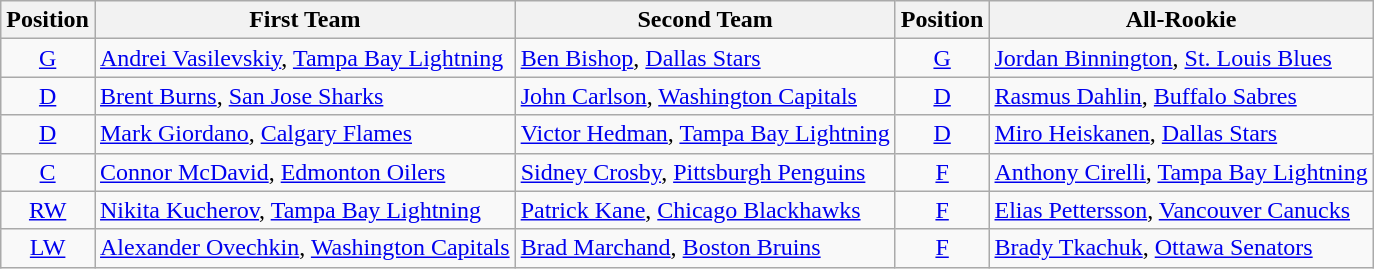<table class="wikitable">
<tr>
<th>Position</th>
<th>First Team</th>
<th>Second Team</th>
<th>Position</th>
<th>All-Rookie</th>
</tr>
<tr>
<td align=center><a href='#'>G</a></td>
<td><a href='#'>Andrei Vasilevskiy</a>, <a href='#'>Tampa Bay Lightning</a></td>
<td><a href='#'>Ben Bishop</a>, <a href='#'>Dallas Stars</a></td>
<td align=center><a href='#'>G</a></td>
<td><a href='#'>Jordan Binnington</a>, <a href='#'>St. Louis Blues</a></td>
</tr>
<tr>
<td align=center><a href='#'>D</a></td>
<td><a href='#'>Brent Burns</a>, <a href='#'>San Jose Sharks</a></td>
<td><a href='#'>John Carlson</a>, <a href='#'>Washington Capitals</a></td>
<td align=center><a href='#'>D</a></td>
<td><a href='#'>Rasmus Dahlin</a>, <a href='#'>Buffalo Sabres</a></td>
</tr>
<tr>
<td align=center><a href='#'>D</a></td>
<td><a href='#'>Mark Giordano</a>, <a href='#'>Calgary Flames</a></td>
<td><a href='#'>Victor Hedman</a>, <a href='#'>Tampa Bay Lightning</a></td>
<td align=center><a href='#'>D</a></td>
<td><a href='#'>Miro Heiskanen</a>, <a href='#'>Dallas Stars</a></td>
</tr>
<tr>
<td align=center><a href='#'>C</a></td>
<td><a href='#'>Connor McDavid</a>, <a href='#'>Edmonton Oilers</a></td>
<td><a href='#'>Sidney Crosby</a>, <a href='#'>Pittsburgh Penguins</a></td>
<td align=center><a href='#'>F</a></td>
<td><a href='#'>Anthony Cirelli</a>, <a href='#'>Tampa Bay Lightning</a></td>
</tr>
<tr>
<td align=center><a href='#'>RW</a></td>
<td><a href='#'>Nikita Kucherov</a>, <a href='#'>Tampa Bay Lightning</a></td>
<td><a href='#'>Patrick Kane</a>, <a href='#'>Chicago Blackhawks</a></td>
<td align=center><a href='#'>F</a></td>
<td><a href='#'>Elias Pettersson</a>, <a href='#'>Vancouver Canucks</a></td>
</tr>
<tr>
<td align=center><a href='#'>LW</a></td>
<td><a href='#'>Alexander Ovechkin</a>, <a href='#'>Washington Capitals</a></td>
<td><a href='#'>Brad Marchand</a>, <a href='#'>Boston Bruins</a></td>
<td align=center><a href='#'>F</a></td>
<td><a href='#'>Brady Tkachuk</a>, <a href='#'>Ottawa Senators</a></td>
</tr>
</table>
